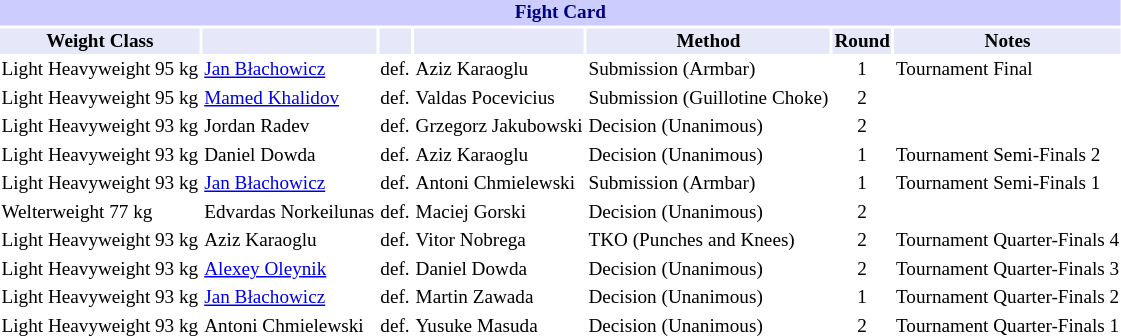<table class="toccolours" style="font-size: 80%;">
<tr>
<th colspan="8" style="background-color: #ccf; color: #000080; text-align: center;"><strong>Fight Card</strong></th>
</tr>
<tr>
<th colspan="1" style="background-color: #E6E8FA; color: #000000; text-align: center;">Weight Class</th>
<th colspan="1" style="background-color: #E6E8FA; color: #000000; text-align: center;"></th>
<th colspan="1" style="background-color: #E6E8FA; color: #000000; text-align: center;"></th>
<th colspan="1" style="background-color: #E6E8FA; color: #000000; text-align: center;"></th>
<th colspan="1" style="background-color: #E6E8FA; color: #000000; text-align: center;">Method</th>
<th colspan="1" style="background-color: #E6E8FA; color: #000000; text-align: center;">Round</th>
<th colspan="1" style="background-color: #E6E8FA; color: #000000; text-align: center;">Notes</th>
</tr>
<tr>
<td>Light Heavyweight 95 kg</td>
<td> <a href='#'>Jan Błachowicz</a></td>
<td align=center>def.</td>
<td>  Aziz Karaoglu</td>
<td>Submission (Armbar)</td>
<td align=center>1</td>
<td>Tournament Final</td>
</tr>
<tr>
<td>Light Heavyweight 95 kg</td>
<td> <a href='#'>Mamed Khalidov</a></td>
<td align=center>def.</td>
<td> Valdas Pocevicius</td>
<td>Submission (Guillotine Choke)</td>
<td align=center>2</td>
<td></td>
</tr>
<tr>
<td>Light Heavyweight 93 kg</td>
<td> Jordan Radev</td>
<td align=center>def.</td>
<td>  Grzegorz Jakubowski</td>
<td>Decision (Unanimous)</td>
<td align=center>2</td>
<td></td>
</tr>
<tr>
<td>Light Heavyweight 93 kg</td>
<td>  Daniel Dowda</td>
<td align=center>def.</td>
<td> Aziz Karaoglu</td>
<td>Decision (Unanimous)</td>
<td align=center>1</td>
<td>Tournament Semi-Finals 2</td>
</tr>
<tr>
<td>Light Heavyweight 93 kg</td>
<td> <a href='#'>Jan Błachowicz</a></td>
<td align=center>def.</td>
<td> Antoni Chmielewski</td>
<td>Submission (Armbar)</td>
<td align=center>1</td>
<td>Tournament Semi-Finals 1</td>
</tr>
<tr>
<td>Welterweight 77 kg</td>
<td>  Edvardas Norkeilunas</td>
<td align=center>def.</td>
<td> Maciej Gorski</td>
<td>Decision (Unanimous)</td>
<td align=center>2</td>
<td></td>
</tr>
<tr>
<td>Light Heavyweight 93 kg</td>
<td> Aziz Karaoglu</td>
<td align=center>def.</td>
<td> Vitor Nobrega</td>
<td>TKO (Punches and Knees)</td>
<td align=center>2</td>
<td>Tournament Quarter-Finals 4</td>
</tr>
<tr>
<td>Light Heavyweight 93 kg</td>
<td> <a href='#'>Alexey Oleynik</a></td>
<td align=center>def.</td>
<td> Daniel Dowda</td>
<td>Decision (Unanimous)</td>
<td align=center>2</td>
<td>Tournament Quarter-Finals 3</td>
</tr>
<tr>
<td>Light Heavyweight 93 kg</td>
<td> <a href='#'>Jan Błachowicz</a></td>
<td align=center>def.</td>
<td> Martin Zawada</td>
<td>Decision (Unanimous)</td>
<td align=center>1</td>
<td>Tournament Quarter-Finals 2</td>
</tr>
<tr>
<td>Light Heavyweight 93 kg</td>
<td> Antoni Chmielewski</td>
<td align=center>def.</td>
<td> Yusuke Masuda</td>
<td>Decision (Unanimous)</td>
<td align=center>2</td>
<td>Tournament Quarter-Finals 1</td>
</tr>
</table>
